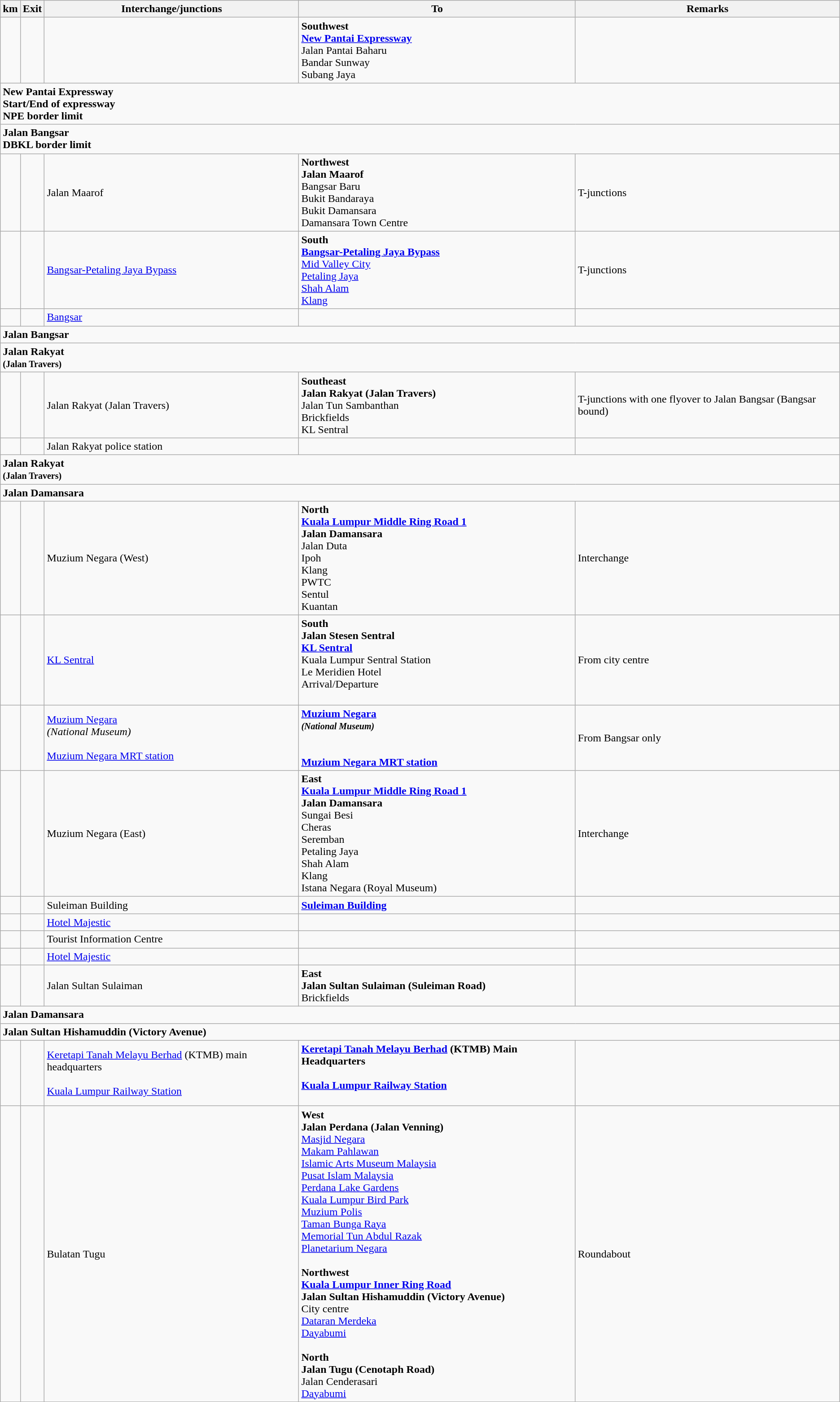<table class="wikitable">
<tr>
<th>km</th>
<th>Exit</th>
<th>Interchange/junctions</th>
<th>To</th>
<th>Remarks</th>
</tr>
<tr>
<td></td>
<td></td>
<td></td>
<td><strong>Southwest</strong><br> <strong><a href='#'>New Pantai Expressway</a></strong><br>Jalan Pantai Baharu<br>Bandar Sunway<br>Subang Jaya</td>
<td></td>
</tr>
<tr>
<td style="width:600px" colspan="6" style="text-align:center; background:green;"><strong><span> New Pantai Expressway<br>Start/End of expressway<br>NPE border limit</span></strong></td>
</tr>
<tr>
<td style="width:600px" colspan="6" style="text-align:center; background:blue;"><strong><span>Jalan Bangsar<br>DBKL border limit</span></strong></td>
</tr>
<tr>
<td></td>
<td></td>
<td>Jalan Maarof</td>
<td><strong>Northwest</strong><br><strong>Jalan Maarof</strong><br>Bangsar Baru<br>Bukit Bandaraya<br>Bukit Damansara<br>Damansara Town Centre</td>
<td>T-junctions</td>
</tr>
<tr>
<td></td>
<td></td>
<td><a href='#'>Bangsar-Petaling Jaya Bypass</a></td>
<td><strong>South</strong><br><strong><a href='#'>Bangsar-Petaling Jaya Bypass</a></strong><br><a href='#'>Mid Valley City</a><br><a href='#'>Petaling Jaya</a><br><a href='#'>Shah Alam</a><br><a href='#'>Klang</a></td>
<td>T-junctions</td>
</tr>
<tr>
<td></td>
<td></td>
<td><a href='#'>Bangsar</a></td>
<td></td>
<td></td>
</tr>
<tr>
<td style="width:600px" colspan="6" style="text-align:center; background:blue;"><strong><span>Jalan Bangsar</span></strong></td>
</tr>
<tr>
<td style="width:600px" colspan="6" style="text-align:center; background:blue;"><strong><span>Jalan Rakyat<br><small>(Jalan Travers)</small></span></strong></td>
</tr>
<tr>
<td></td>
<td></td>
<td>Jalan Rakyat (Jalan Travers)</td>
<td><strong>Southeast</strong><br><strong>Jalan Rakyat (Jalan Travers)</strong><br>Jalan Tun Sambanthan<br>Brickfields<br>KL Sentral</td>
<td>T-junctions with one flyover to Jalan Bangsar (Bangsar bound)</td>
</tr>
<tr>
<td></td>
<td></td>
<td>Jalan Rakyat police station</td>
<td></td>
<td></td>
</tr>
<tr>
<td style="width:600px" colspan="6" style="text-align:center; background:blue;"><strong><span>Jalan Rakyat<br><small>(Jalan Travers)</small></span></strong></td>
</tr>
<tr>
<td style="width:600px" colspan="6" style="text-align:center; background:blue;"><strong><span>Jalan Damansara</span></strong></td>
</tr>
<tr>
<td></td>
<td></td>
<td>Muzium Negara (West)</td>
<td><strong>North</strong><br><strong><a href='#'>Kuala Lumpur Middle Ring Road 1</a></strong><br><strong>Jalan Damansara</strong><br>Jalan Duta<br>Ipoh<br>Klang<br>PWTC<br>Sentul<br>Kuantan</td>
<td>Interchange</td>
</tr>
<tr>
<td></td>
<td></td>
<td><a href='#'>KL Sentral</a></td>
<td><strong>South</strong><br><strong>Jalan Stesen Sentral</strong><br> <strong><a href='#'>KL Sentral</a></strong><br>Kuala Lumpur Sentral Station<br>Le Meridien Hotel<br>Arrival/Departure<br> <br>     </td>
<td>From city centre</td>
</tr>
<tr>
<td></td>
<td></td>
<td><a href='#'>Muzium Negara</a><br><em>(National Museum)</em><br><br><a href='#'>Muzium Negara MRT station</a></td>
<td><strong><a href='#'>Muzium Negara</a></strong><br><small><strong><em>(National Museum)</em></strong></small><br> <br><br><strong><a href='#'>Muzium Negara MRT station</a></strong><br></td>
<td>From Bangsar only</td>
</tr>
<tr>
<td></td>
<td></td>
<td>Muzium Negara (East)</td>
<td><strong>East</strong><br><strong><a href='#'>Kuala Lumpur Middle Ring Road 1</a></strong><br><strong>Jalan Damansara</strong><br>Sungai Besi<br>Cheras<br>Seremban<br>Petaling Jaya<br>Shah Alam<br>Klang<br>Istana Negara (Royal Museum)</td>
<td>Interchange</td>
</tr>
<tr>
<td></td>
<td></td>
<td>Suleiman Building</td>
<td><strong><a href='#'>Suleiman Building</a></strong></td>
<td></td>
</tr>
<tr>
<td></td>
<td></td>
<td><a href='#'>Hotel Majestic</a></td>
<td></td>
<td></td>
</tr>
<tr>
<td></td>
<td></td>
<td> Tourist Information Centre</td>
<td></td>
<td></td>
</tr>
<tr>
<td></td>
<td></td>
<td><a href='#'>Hotel Majestic</a></td>
<td></td>
<td></td>
</tr>
<tr>
<td></td>
<td></td>
<td>Jalan Sultan Sulaiman</td>
<td><strong>East</strong><br><strong>Jalan Sultan Sulaiman (Suleiman Road)</strong><br>Brickfields</td>
<td></td>
</tr>
<tr>
<td style="width:600px" colspan="6" style="text-align:center; background:blue;"><strong><span>Jalan Damansara</span></strong></td>
</tr>
<tr>
<td style="width:600px" colspan="6" style="text-align:center; background:blue;"><strong><span>Jalan Sultan Hishamuddin (Victory Avenue)</span></strong></td>
</tr>
<tr>
<td></td>
<td></td>
<td><a href='#'>Keretapi Tanah Melayu Berhad</a> (KTMB) main headquarters<br><br> <a href='#'>Kuala Lumpur Railway Station</a></td>
<td><strong><a href='#'>Keretapi Tanah Melayu Berhad</a> (KTMB) Main Headquarters</strong><br><br><strong><a href='#'>Kuala Lumpur Railway Station</a></strong><br><br></td>
<td></td>
</tr>
<tr>
<td></td>
<td></td>
<td>Bulatan Tugu</td>
<td><strong>West</strong><br><strong>Jalan Perdana (Jalan Venning)</strong><br><a href='#'>Masjid Negara</a><br><a href='#'>Makam Pahlawan</a><br><a href='#'>Islamic Arts Museum Malaysia</a><br><a href='#'>Pusat Islam Malaysia</a><br><a href='#'>Perdana Lake Gardens</a><br><a href='#'>Kuala Lumpur Bird Park</a><br><a href='#'>Muzium Polis</a><br><a href='#'>Taman Bunga Raya</a><br><a href='#'>Memorial Tun Abdul Razak</a><br><a href='#'>Planetarium Negara</a><br><br><strong>Northwest</strong><br><strong><a href='#'>Kuala Lumpur Inner Ring Road</a></strong><br><strong>Jalan Sultan Hishamuddin (Victory Avenue)</strong><br>City centre<br><a href='#'>Dataran Merdeka</a><br><a href='#'>Dayabumi</a><br><br><strong>North</strong><br><strong>Jalan Tugu (Cenotaph Road)</strong><br>Jalan Cenderasari<br> <a href='#'>Dayabumi</a></td>
<td>Roundabout</td>
</tr>
</table>
